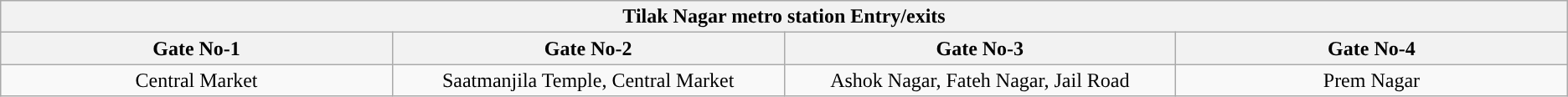<table class="wikitable" style="text-align: center;">
<tr>
<th align="center" colspan="5" style="background:#"><span>Tilak Nagar metro station Entry/exits</span></th>
</tr>
<tr>
<th style="width:15%;">Gate No-1</th>
<th style="width:15%;">Gate No-2</th>
<th style="width:15%;">Gate No-3</th>
<th style="width:15%;">Gate No-4</th>
</tr>
<tr>
<td>Central Market</td>
<td>Saatmanjila Temple, Central Market</td>
<td>Ashok Nagar, Fateh Nagar, Jail Road</td>
<td>Prem Nagar</td>
</tr>
</table>
